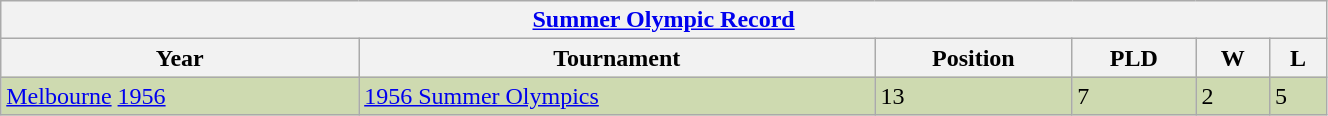<table class="wikitable" style="text-align:left;" width=70%>
<tr>
<th colspan=9><a href='#'>Summer Olympic Record</a></th>
</tr>
<tr>
<th>Year</th>
<th>Tournament</th>
<th>Position</th>
<th>PLD</th>
<th>W</th>
<th>L</th>
</tr>
<tr valign="top" bgcolor="#CEDAB0">
<td> <a href='#'>Melbourne</a> <a href='#'>1956</a></td>
<td><a href='#'>1956 Summer Olympics</a></td>
<td>13</td>
<td>7</td>
<td>2</td>
<td>5</td>
</tr>
</table>
